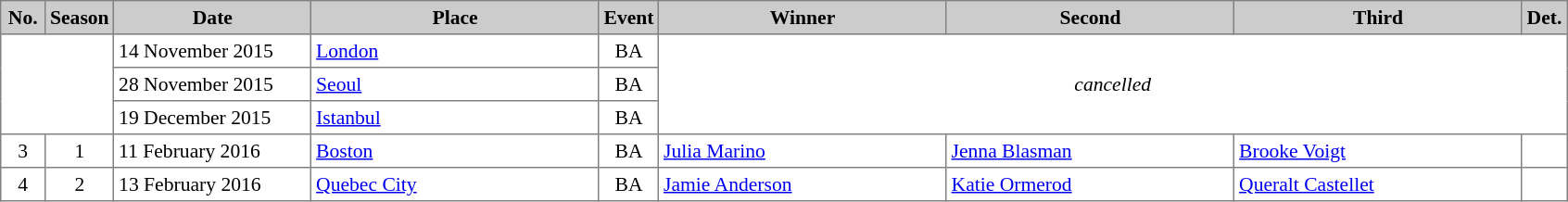<table cellpadding="3" cellspacing="0" border="1" style="background:#ffffff; font-size:90%; border:grey solid 1px; border-collapse:collapse;">
<tr style="background:#ccc; text-align:center;">
<th width=25>No.</th>
<th width=30>Season</th>
<th style="width:135px;">Date</th>
<th style="width:200px;">Place</th>
<th style="width:15px;">Event</th>
<th style="width:200px;">Winner</th>
<th style="width:200px;">Second</th>
<th style="width:200px;">Third</th>
<th style="width:15px;">Det.</th>
</tr>
<tr>
<td colspan=2 rowspan=3></td>
<td>14 November 2015</td>
<td> <a href='#'>London</a></td>
<td align=center>BA</td>
<td colspan=4 rowspan=3 align=center><em>cancelled</em></td>
</tr>
<tr>
<td>28 November 2015</td>
<td> <a href='#'>Seoul</a></td>
<td align=center>BA</td>
</tr>
<tr>
<td>19 December 2015</td>
<td> <a href='#'>Istanbul</a></td>
<td align=center>BA</td>
</tr>
<tr>
<td align=center>3</td>
<td align=center>1</td>
<td>11 February 2016</td>
<td> <a href='#'>Boston</a></td>
<td align=center>BA</td>
<td> <a href='#'>Julia Marino</a></td>
<td> <a href='#'>Jenna Blasman</a></td>
<td> <a href='#'>Brooke Voigt</a></td>
<td></td>
</tr>
<tr>
<td align=center>4</td>
<td align=center>2</td>
<td>13 February 2016</td>
<td> <a href='#'>Quebec City</a></td>
<td align=center>BA</td>
<td> <a href='#'>Jamie Anderson</a></td>
<td> <a href='#'>Katie Ormerod</a></td>
<td> <a href='#'>Queralt Castellet</a></td>
<td></td>
</tr>
</table>
